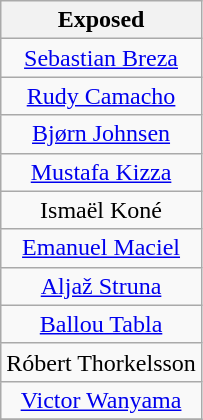<table class="wikitable" style="text-align:center">
<tr>
<th>Exposed</th>
</tr>
<tr>
<td><a href='#'>Sebastian Breza</a></td>
</tr>
<tr>
<td><a href='#'>Rudy Camacho</a></td>
</tr>
<tr>
<td><a href='#'>Bjørn Johnsen</a></td>
</tr>
<tr>
<td><a href='#'>Mustafa Kizza</a></td>
</tr>
<tr>
<td>Ismaël Koné</td>
</tr>
<tr>
<td><a href='#'>Emanuel Maciel</a></td>
</tr>
<tr>
<td><a href='#'>Aljaž Struna</a></td>
</tr>
<tr>
<td><a href='#'>Ballou Tabla</a></td>
</tr>
<tr>
<td>Róbert Thorkelsson</td>
</tr>
<tr>
<td><a href='#'>Victor Wanyama</a></td>
</tr>
<tr>
</tr>
</table>
